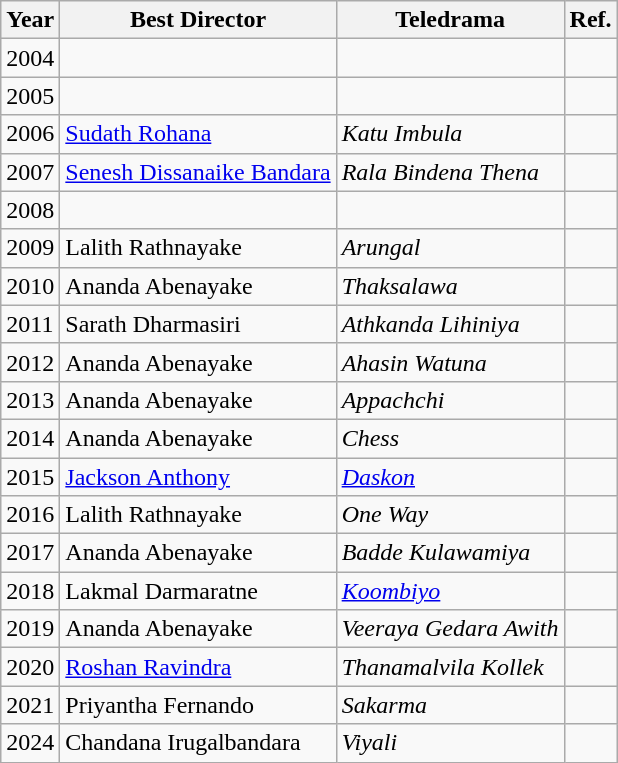<table class="wikitable">
<tr>
<th>Year</th>
<th>Best Director</th>
<th>Teledrama</th>
<th>Ref.</th>
</tr>
<tr>
<td>2004</td>
<td></td>
<td></td>
<td></td>
</tr>
<tr>
<td>2005</td>
<td></td>
<td></td>
<td></td>
</tr>
<tr>
<td>2006</td>
<td><a href='#'>Sudath Rohana</a></td>
<td><em>Katu Imbula</em></td>
<td></td>
</tr>
<tr>
<td>2007</td>
<td><a href='#'>Senesh Dissanaike Bandara</a></td>
<td><em>Rala Bindena Thena</em></td>
<td></td>
</tr>
<tr>
<td>2008</td>
<td></td>
<td></td>
<td></td>
</tr>
<tr>
<td>2009</td>
<td>Lalith Rathnayake</td>
<td><em>Arungal</em></td>
<td></td>
</tr>
<tr>
<td>2010</td>
<td>Ananda Abenayake</td>
<td><em>Thaksalawa</em></td>
<td></td>
</tr>
<tr>
<td>2011</td>
<td>Sarath Dharmasiri</td>
<td><em>Athkanda Lihiniya</em></td>
<td></td>
</tr>
<tr>
<td>2012</td>
<td>Ananda Abenayake</td>
<td><em>Ahasin Watuna</em></td>
<td></td>
</tr>
<tr>
<td>2013</td>
<td>Ananda Abenayake</td>
<td><em>Appachchi</em></td>
<td></td>
</tr>
<tr>
<td>2014</td>
<td>Ananda Abenayake</td>
<td><em>Chess</em></td>
<td></td>
</tr>
<tr>
<td>2015</td>
<td><a href='#'>Jackson Anthony</a></td>
<td><em><a href='#'>Daskon</a></em></td>
<td></td>
</tr>
<tr>
<td>2016</td>
<td>Lalith Rathnayake</td>
<td><em>One Way</em></td>
<td></td>
</tr>
<tr>
<td>2017</td>
<td>Ananda Abenayake</td>
<td><em>Badde Kulawamiya</em></td>
<td></td>
</tr>
<tr>
<td>2018</td>
<td>Lakmal Darmaratne</td>
<td><em><a href='#'>Koombiyo</a></em></td>
<td></td>
</tr>
<tr>
<td>2019</td>
<td>Ananda Abenayake</td>
<td><em>Veeraya Gedara Awith</em></td>
<td></td>
</tr>
<tr>
<td>2020</td>
<td><a href='#'>Roshan Ravindra</a></td>
<td><em>Thanamalvila Kollek</em></td>
<td></td>
</tr>
<tr>
<td>2021</td>
<td>Priyantha Fernando</td>
<td><em>Sakarma</em></td>
<td></td>
</tr>
<tr>
<td>2024</td>
<td>Chandana Irugalbandara</td>
<td><em>Viyali</em></td>
<td></td>
</tr>
</table>
